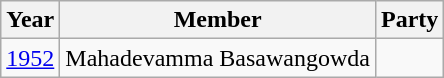<table class="wikitable sortable">
<tr>
<th>Year</th>
<th>Member</th>
<th colspan="2">Party</th>
</tr>
<tr>
<td><a href='#'>1952</a></td>
<td>Mahadevamma Basawangowda</td>
<td></td>
</tr>
</table>
